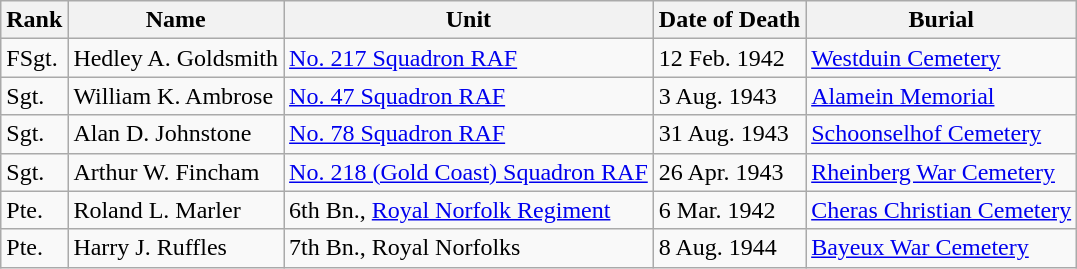<table class="wikitable">
<tr>
<th>Rank</th>
<th>Name</th>
<th>Unit</th>
<th>Date of Death</th>
<th>Burial</th>
</tr>
<tr>
<td>FSgt.</td>
<td>Hedley A. Goldsmith</td>
<td><a href='#'>No. 217 Squadron RAF</a></td>
<td>12 Feb. 1942</td>
<td><a href='#'>Westduin Cemetery</a></td>
</tr>
<tr>
<td>Sgt.</td>
<td>William K. Ambrose</td>
<td><a href='#'>No. 47 Squadron RAF</a></td>
<td>3 Aug. 1943</td>
<td><a href='#'>Alamein Memorial</a></td>
</tr>
<tr>
<td>Sgt.</td>
<td>Alan D. Johnstone</td>
<td><a href='#'>No. 78 Squadron RAF</a></td>
<td>31 Aug. 1943</td>
<td><a href='#'>Schoonselhof Cemetery</a></td>
</tr>
<tr>
<td>Sgt.</td>
<td>Arthur W. Fincham</td>
<td><a href='#'>No. 218 (Gold Coast) Squadron RAF</a></td>
<td>26 Apr. 1943</td>
<td><a href='#'>Rheinberg War Cemetery</a></td>
</tr>
<tr>
<td>Pte.</td>
<td>Roland L. Marler</td>
<td>6th Bn., <a href='#'>Royal Norfolk Regiment</a></td>
<td>6 Mar. 1942</td>
<td><a href='#'>Cheras Christian Cemetery</a></td>
</tr>
<tr>
<td>Pte.</td>
<td>Harry J. Ruffles</td>
<td>7th Bn., Royal Norfolks</td>
<td>8 Aug. 1944</td>
<td><a href='#'>Bayeux War Cemetery</a></td>
</tr>
</table>
